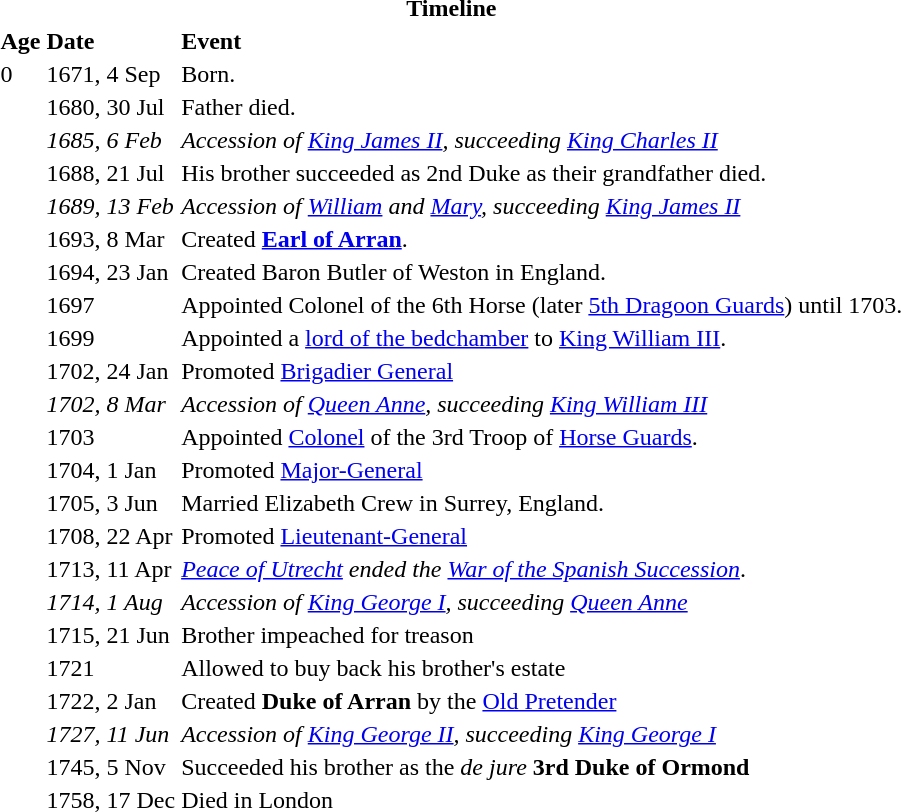<table>
<tr>
<th colspan=3>Timeline</th>
</tr>
<tr>
<th align="left">Age</th>
<th align="left">Date</th>
<th align="left">Event</th>
</tr>
<tr>
<td>0</td>
<td>1671, 4 Sep</td>
<td>Born.</td>
</tr>
<tr>
<td></td>
<td>1680, 30 Jul</td>
<td>Father died.</td>
</tr>
<tr>
<td></td>
<td><em>1685, 6 Feb</em></td>
<td><em>Accession of <a href='#'>King James II</a>, succeeding <a href='#'>King Charles II</a></em></td>
</tr>
<tr>
<td></td>
<td>1688, 21 Jul</td>
<td>His brother succeeded as 2nd Duke as their grandfather died.</td>
</tr>
<tr>
<td></td>
<td><em>1689, 13 Feb</em></td>
<td><em>Accession of <a href='#'>William</a> and <a href='#'>Mary</a>, succeeding <a href='#'>King James II</a></em></td>
</tr>
<tr>
<td></td>
<td>1693, 8 Mar</td>
<td>Created <a href='#'><strong>Earl of Arran</strong></a>.</td>
</tr>
<tr>
<td></td>
<td>1694, 23 Jan</td>
<td>Created Baron Butler of Weston in England.</td>
</tr>
<tr>
<td></td>
<td>1697</td>
<td>Appointed Colonel of the 6th Horse (later <a href='#'>5th Dragoon Guards</a>) until 1703.</td>
</tr>
<tr>
<td></td>
<td>1699</td>
<td>Appointed a <a href='#'>lord of the bedchamber</a> to <a href='#'>King William III</a>.</td>
</tr>
<tr>
<td></td>
<td>1702, 24 Jan</td>
<td>Promoted <a href='#'>Brigadier General</a></td>
</tr>
<tr>
<td></td>
<td><em>1702, 8 Mar</em></td>
<td><em>Accession of <a href='#'>Queen Anne</a>, succeeding <a href='#'>King William III</a></em></td>
</tr>
<tr>
<td></td>
<td>1703</td>
<td>Appointed <a href='#'>Colonel</a> of the 3rd Troop of <a href='#'>Horse Guards</a>.</td>
</tr>
<tr>
<td></td>
<td>1704, 1 Jan</td>
<td>Promoted <a href='#'>Major-General</a></td>
</tr>
<tr>
<td></td>
<td>1705, 3 Jun</td>
<td>Married Elizabeth Crew in Surrey, England.</td>
</tr>
<tr>
<td></td>
<td>1708, 22 Apr</td>
<td>Promoted <a href='#'>Lieutenant-General</a></td>
</tr>
<tr>
<td></td>
<td>1713, 11 Apr</td>
<td><em><a href='#'>Peace of Utrecht</a> ended the <a href='#'>War of the Spanish Succession</a></em>.</td>
</tr>
<tr>
<td></td>
<td><em>1714, 1 Aug</em></td>
<td><em>Accession of <a href='#'>King George I</a>, succeeding <a href='#'> Queen Anne</a></em></td>
</tr>
<tr>
<td></td>
<td>1715, 21 Jun</td>
<td>Brother impeached for treason</td>
</tr>
<tr>
<td></td>
<td>1721</td>
<td>Allowed to buy back his brother's estate</td>
</tr>
<tr>
<td></td>
<td>1722, 2 Jan</td>
<td>Created <strong>Duke of Arran</strong> by the <a href='#'>Old Pretender</a></td>
</tr>
<tr>
<td></td>
<td><em>1727, 11 Jun</em></td>
<td><em>Accession of <a href='#'>King George II</a>, succeeding <a href='#'>King George I</a></em></td>
</tr>
<tr>
<td></td>
<td>1745, 5 Nov</td>
<td>Succeeded his brother as the <em>de jure</em> <strong>3rd Duke of Ormond</strong></td>
</tr>
<tr>
<td></td>
<td>1758, 17 Dec</td>
<td>Died in London</td>
</tr>
</table>
